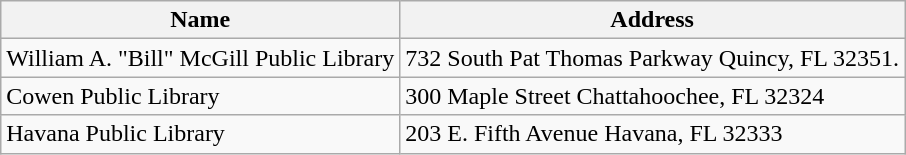<table class="wikitable">
<tr>
<th>Name</th>
<th>Address</th>
</tr>
<tr>
<td>William A. "Bill" McGill Public Library</td>
<td>732 South Pat Thomas Parkway Quincy, FL 32351.</td>
</tr>
<tr>
<td>Cowen Public Library</td>
<td>300 Maple Street Chattahoochee, FL 32324</td>
</tr>
<tr>
<td>Havana Public Library</td>
<td>203 E. Fifth Avenue Havana, FL 32333</td>
</tr>
</table>
